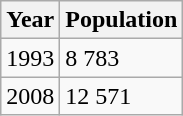<table class="wikitable">
<tr>
<th>Year</th>
<th>Population</th>
</tr>
<tr>
<td>1993</td>
<td>8 783</td>
</tr>
<tr>
<td>2008</td>
<td>12 571</td>
</tr>
</table>
